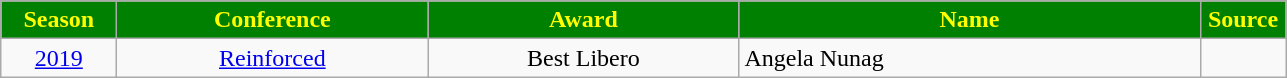<table class="wikitable">
<tr>
<th width=70px style="background: green; color: yellow; text-align: center">Season</th>
<th width=200px style="background: green; color: yellow; text-align: center">Conference</th>
<th width=200px style="background: green; color: yellow; text-align: center">Award</th>
<th width=300px style="background: green; color: yellow; text-align: center">Name</th>
<th width=50px style="background: green; color: yellow; text-align: center">Source</th>
</tr>
<tr align=center>
<td rowspan=2><a href='#'>2019</a></td>
<td><a href='#'>Reinforced</a></td>
<td>Best Libero</td>
<td align=left> Angela Nunag</td>
<td align=center></td>
</tr>
</table>
